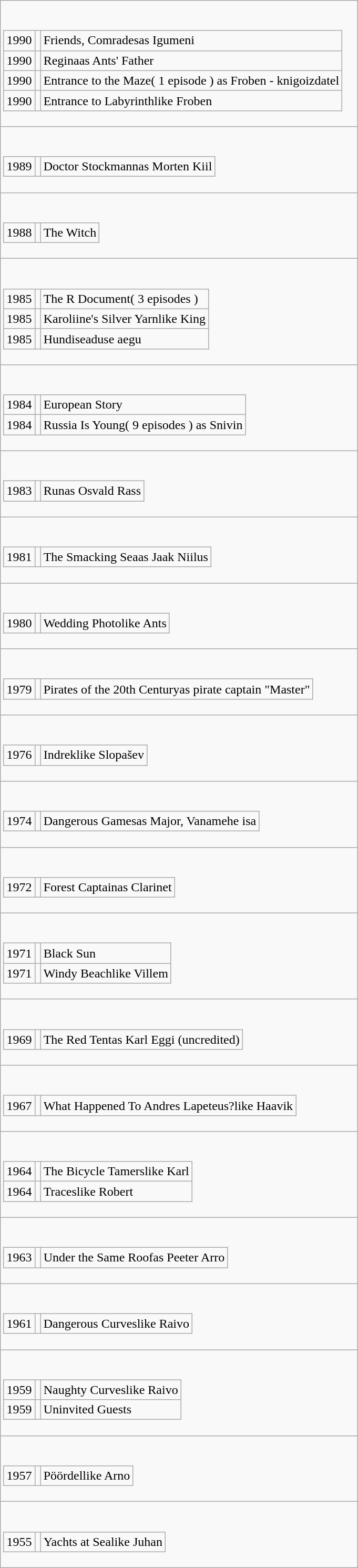<table class="wikitable">
<tr>
<td><br><table class="wikitable">
<tr>
<td>1990</td>
<td></td>
<td><bdi>Friends, Comrades</bdi>as Igumeni</td>
</tr>
<tr>
<td>1990</td>
<td></td>
<td><bdi>Regina</bdi>as Ants' Father</td>
</tr>
<tr>
<td>1990</td>
<td></td>
<td><bdi>Entrance to the Maze</bdi>( 1 episode ) as Froben - knigoizdatel</td>
</tr>
<tr>
<td>1990</td>
<td></td>
<td><bdi>Entrance to Labyrinth</bdi>like Froben</td>
</tr>
</table>
</td>
</tr>
<tr>
<td><br><table class="wikitable">
<tr>
<td>1989</td>
<td></td>
<td><bdi>Doctor Stockmann</bdi>as Morten Kiil</td>
</tr>
</table>
</td>
</tr>
<tr>
<td><br><table class="wikitable">
<tr>
<td>1988</td>
<td></td>
<td><bdi>The Witch</bdi></td>
</tr>
</table>
</td>
</tr>
<tr>
<td><br><table class="wikitable">
<tr>
<td>1985</td>
<td></td>
<td><bdi>The R Document</bdi>( 3 episodes )</td>
</tr>
<tr>
<td>1985</td>
<td></td>
<td><bdi>Karoliine's Silver Yarn</bdi>like King</td>
</tr>
<tr>
<td>1985</td>
<td></td>
<td><bdi>Hundiseaduse aegu</bdi></td>
</tr>
</table>
</td>
</tr>
<tr>
<td><br><table class="wikitable">
<tr>
<td>1984</td>
<td></td>
<td><bdi>European Story</bdi></td>
</tr>
<tr>
<td>1984</td>
<td></td>
<td><bdi>Russia Is Young</bdi>( 9 episodes ) as Snivin</td>
</tr>
</table>
</td>
</tr>
<tr>
<td><br><table class="wikitable">
<tr>
<td>1983</td>
<td></td>
<td><bdi>Run</bdi>as Osvald Rass</td>
</tr>
</table>
</td>
</tr>
<tr>
<td><br><table class="wikitable">
<tr>
<td>1981</td>
<td></td>
<td><bdi>The Smacking Sea</bdi>as Jaak Niilus</td>
</tr>
</table>
</td>
</tr>
<tr>
<td><br><table class="wikitable">
<tr>
<td>1980</td>
<td></td>
<td><bdi>Wedding Photo</bdi>like Ants</td>
</tr>
</table>
</td>
</tr>
<tr>
<td><br><table class="wikitable">
<tr>
<td>1979</td>
<td></td>
<td><bdi>Pirates of the 20th Century</bdi>as pirate captain "Master"</td>
</tr>
</table>
</td>
</tr>
<tr>
<td><br><table class="wikitable">
<tr>
<td>1976</td>
<td></td>
<td><bdi>Indrek</bdi>like Slopašev</td>
</tr>
</table>
</td>
</tr>
<tr>
<td><br><table class="wikitable">
<tr>
<td>1974</td>
<td></td>
<td><bdi>Dangerous Games</bdi>as Major, Vanamehe isa</td>
</tr>
</table>
</td>
</tr>
<tr>
<td><br><table class="wikitable">
<tr>
<td>1972</td>
<td></td>
<td><bdi>Forest Captain</bdi>as Clarinet</td>
</tr>
</table>
</td>
</tr>
<tr>
<td><br><table class="wikitable">
<tr>
<td>1971</td>
<td></td>
<td><bdi>Black Sun</bdi></td>
</tr>
<tr>
<td>1971</td>
<td></td>
<td><bdi>Windy Beach</bdi>like Villem</td>
</tr>
</table>
</td>
</tr>
<tr>
<td><br><table class="wikitable">
<tr>
<td>1969</td>
<td></td>
<td><bdi>The Red Tent</bdi>as Karl Eggi (uncredited)</td>
</tr>
</table>
</td>
</tr>
<tr>
<td><br><table class="wikitable">
<tr>
<td>1967</td>
<td></td>
<td><bdi>What Happened To Andres Lapeteus?</bdi>like Haavik</td>
</tr>
</table>
</td>
</tr>
<tr>
<td><br><table class="wikitable">
<tr>
<td>1964</td>
<td></td>
<td><bdi>The Bicycle Tamers</bdi>like Karl</td>
</tr>
<tr>
<td>1964</td>
<td></td>
<td><bdi>Traces</bdi>like Robert</td>
</tr>
</table>
</td>
</tr>
<tr>
<td><br><table class="wikitable">
<tr>
<td>1963</td>
<td></td>
<td><bdi>Under the Same Roof</bdi>as Peeter Arro</td>
</tr>
</table>
</td>
</tr>
<tr>
<td><br><table class="wikitable">
<tr>
<td>1961</td>
<td></td>
<td><bdi>Dangerous Curves</bdi>like Raivo</td>
</tr>
</table>
</td>
</tr>
<tr>
<td><br><table class="wikitable">
<tr>
<td>1959</td>
<td></td>
<td><bdi>Naughty Curves</bdi>like Raivo</td>
</tr>
<tr>
<td>1959</td>
<td></td>
<td><bdi>Uninvited Guests</bdi></td>
</tr>
</table>
</td>
</tr>
<tr>
<td><br><table class="wikitable">
<tr>
<td>1957</td>
<td></td>
<td><bdi>Pöördel</bdi>like Arno</td>
</tr>
</table>
</td>
</tr>
<tr>
<td><br><table class="wikitable">
<tr>
<td>1955</td>
<td></td>
<td><bdi>Yachts at Sea</bdi>like Juhan</td>
</tr>
</table>
</td>
</tr>
</table>
